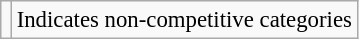<table class="wikitable" style="font-size:95%;">
<tr>
<td></td>
<td>Indicates non-competitive categories</td>
</tr>
</table>
